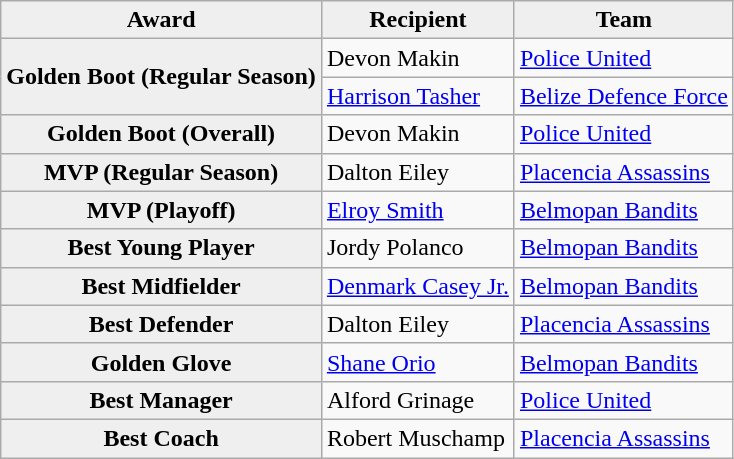<table class="wikitable">
<tr>
<th scope="row" style="background:#efefef;">Award</th>
<th scope="row" style="background:#efefef;">Recipient</th>
<th scope="row" style="background:#efefef;">Team</th>
</tr>
<tr>
<td align="center" rowspan=2 scope="row" style="background:#efefef;"><strong>Golden Boot (Regular Season)</strong></td>
<td> Devon Makin</td>
<td><a href='#'>Police United</a></td>
</tr>
<tr>
<td> <a href='#'>Harrison Tasher</a></td>
<td><a href='#'>Belize Defence Force</a></td>
</tr>
<tr>
<th scope="row" style="background:#efefef;">Golden Boot (Overall)</th>
<td> Devon Makin</td>
<td><a href='#'>Police United</a></td>
</tr>
<tr>
<th scope="row" style="background:#efefef;">MVP (Regular Season)</th>
<td> Dalton Eiley</td>
<td><a href='#'>Placencia Assassins</a></td>
</tr>
<tr>
<th scope="row" style="background:#efefef;">MVP (Playoff)</th>
<td> <a href='#'>Elroy Smith</a></td>
<td><a href='#'>Belmopan Bandits</a></td>
</tr>
<tr>
<th scope="row" style="background:#efefef;">Best Young Player</th>
<td> Jordy Polanco</td>
<td><a href='#'>Belmopan Bandits</a></td>
</tr>
<tr>
<th scope="row" style="background:#efefef;">Best Midfielder</th>
<td> <a href='#'>Denmark Casey Jr.</a></td>
<td><a href='#'>Belmopan Bandits</a></td>
</tr>
<tr>
<th scope="row" style="background:#efefef;">Best Defender</th>
<td> Dalton Eiley</td>
<td><a href='#'>Placencia Assassins</a></td>
</tr>
<tr>
<th scope="row" style="background:#efefef;">Golden Glove</th>
<td> <a href='#'>Shane Orio</a></td>
<td><a href='#'>Belmopan Bandits</a></td>
</tr>
<tr>
<th scope="row" style="background:#efefef;">Best Manager</th>
<td> Alford Grinage</td>
<td><a href='#'>Police United</a></td>
</tr>
<tr>
<th scope="row" style="background:#efefef;">Best Coach</th>
<td> Robert Muschamp</td>
<td><a href='#'>Placencia Assassins</a></td>
</tr>
</table>
